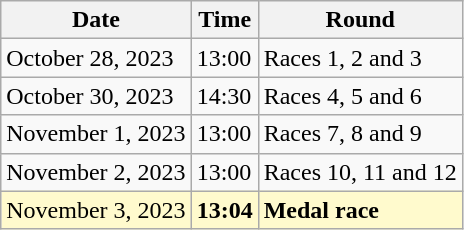<table class="wikitable">
<tr>
<th>Date</th>
<th>Time</th>
<th>Round</th>
</tr>
<tr>
<td>October 28, 2023</td>
<td>13:00</td>
<td>Races 1, 2 and 3</td>
</tr>
<tr>
<td>October 30, 2023</td>
<td>14:30</td>
<td>Races 4, 5 and 6</td>
</tr>
<tr>
<td>November 1, 2023</td>
<td>13:00</td>
<td>Races 7, 8 and 9</td>
</tr>
<tr>
<td>November 2, 2023</td>
<td>13:00</td>
<td>Races 10, 11 and 12</td>
</tr>
<tr style=background:lemonchiffon>
<td>November 3, 2023</td>
<td><strong>13:04</strong></td>
<td><strong>Medal race</strong></td>
</tr>
</table>
